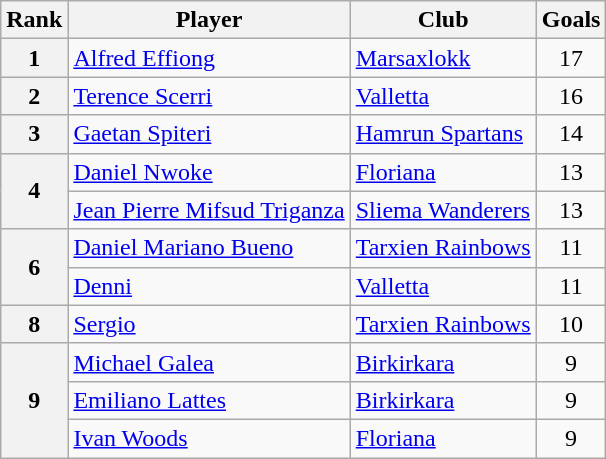<table class="wikitable" style="text-align:center">
<tr>
<th>Rank</th>
<th>Player</th>
<th>Club</th>
<th>Goals</th>
</tr>
<tr>
<th rowspan="1">1</th>
<td align="left"> <a href='#'>Alfred Effiong</a></td>
<td align="left"><a href='#'>Marsaxlokk</a></td>
<td>17</td>
</tr>
<tr>
<th rowspan="1">2</th>
<td align="left"> <a href='#'>Terence Scerri</a></td>
<td align="left"><a href='#'>Valletta</a></td>
<td>16</td>
</tr>
<tr>
<th rowspan="1">3</th>
<td align="left"> <a href='#'>Gaetan Spiteri</a></td>
<td align="left"><a href='#'>Hamrun Spartans</a></td>
<td>14</td>
</tr>
<tr>
<th rowspan="2">4</th>
<td align="left"> <a href='#'>Daniel Nwoke</a></td>
<td align="left"><a href='#'>Floriana</a></td>
<td>13</td>
</tr>
<tr>
<td align="left"> <a href='#'>Jean Pierre Mifsud Triganza</a></td>
<td align="left"><a href='#'>Sliema Wanderers</a></td>
<td>13</td>
</tr>
<tr>
<th rowspan="2">6</th>
<td align="left"> <a href='#'>Daniel Mariano Bueno</a></td>
<td align="left"><a href='#'>Tarxien Rainbows</a></td>
<td>11</td>
</tr>
<tr>
<td align="left"> <a href='#'>Denni</a></td>
<td align="left"><a href='#'>Valletta</a></td>
<td>11</td>
</tr>
<tr>
<th rowspan="1">8</th>
<td align="left"> <a href='#'>Sergio</a></td>
<td align="left"><a href='#'>Tarxien Rainbows</a></td>
<td>10</td>
</tr>
<tr>
<th rowspan="3">9</th>
<td align="left"> <a href='#'>Michael Galea</a></td>
<td align="left"><a href='#'>Birkirkara</a></td>
<td>9</td>
</tr>
<tr>
<td align="left"> <a href='#'>Emiliano Lattes</a></td>
<td align="left"><a href='#'>Birkirkara</a></td>
<td>9</td>
</tr>
<tr>
<td align="left"> <a href='#'>Ivan Woods</a></td>
<td align="left"><a href='#'>Floriana</a></td>
<td>9</td>
</tr>
</table>
